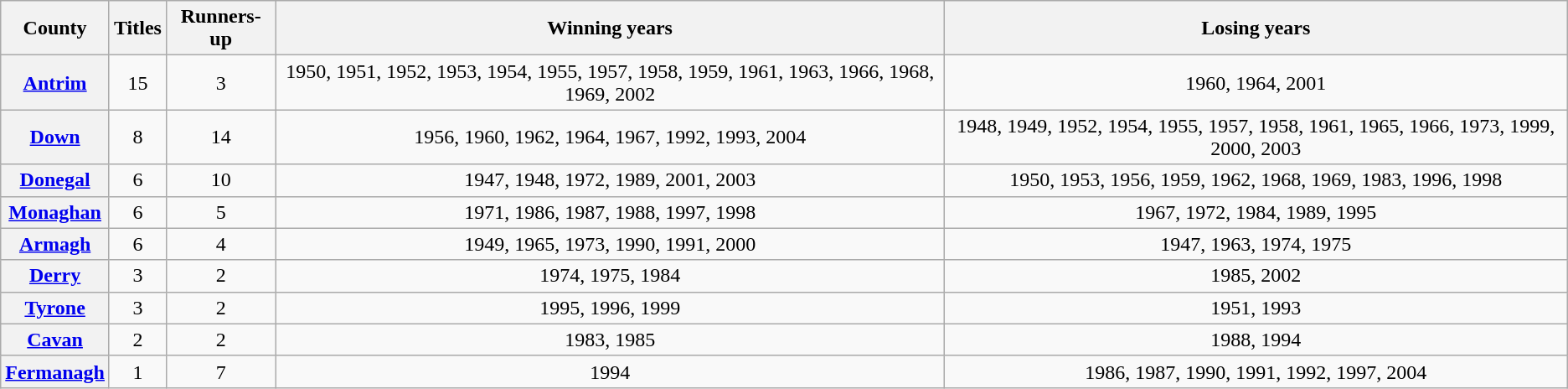<table class="wikitable plainrowheaders sortable" style="text-align:center;">
<tr>
<th scope="col">County</th>
<th scope="col">Titles</th>
<th scope="col">Runners-up</th>
<th scope="col" class="unsortable">Winning years</th>
<th scope="col" class="unsortable">Losing years</th>
</tr>
<tr>
<th scope="row"> <a href='#'>Antrim</a></th>
<td>15</td>
<td>3</td>
<td>1950, 1951, 1952, 1953, 1954, 1955, 1957, 1958, 1959, 1961, 1963, 1966, 1968, 1969, 2002</td>
<td>1960, 1964, 2001</td>
</tr>
<tr>
<th scope="row"> <a href='#'>Down</a></th>
<td>8</td>
<td>14</td>
<td>1956, 1960, 1962, 1964, 1967, 1992, 1993, 2004</td>
<td>1948, 1949, 1952, 1954, 1955, 1957, 1958, 1961, 1965, 1966, 1973, 1999, 2000, 2003</td>
</tr>
<tr>
<th scope="row"> <a href='#'>Donegal</a></th>
<td>6</td>
<td>10</td>
<td>1947, 1948, 1972, 1989, 2001, 2003</td>
<td>1950, 1953, 1956, 1959, 1962, 1968, 1969, 1983, 1996, 1998</td>
</tr>
<tr>
<th scope="row"> <a href='#'>Monaghan</a></th>
<td>6</td>
<td>5</td>
<td>1971, 1986, 1987, 1988, 1997, 1998</td>
<td>1967, 1972, 1984, 1989, 1995</td>
</tr>
<tr>
<th scope="row"> <a href='#'>Armagh</a></th>
<td>6</td>
<td>4</td>
<td>1949, 1965, 1973, 1990, 1991, 2000</td>
<td>1947, 1963, 1974, 1975</td>
</tr>
<tr>
<th scope="row"> <a href='#'>Derry</a></th>
<td>3</td>
<td>2</td>
<td>1974, 1975, 1984</td>
<td>1985, 2002</td>
</tr>
<tr>
<th scope="row"> <a href='#'>Tyrone</a></th>
<td>3</td>
<td>2</td>
<td>1995, 1996, 1999</td>
<td>1951, 1993</td>
</tr>
<tr>
<th scope="row"> <a href='#'>Cavan</a></th>
<td>2</td>
<td>2</td>
<td>1983, 1985</td>
<td>1988, 1994</td>
</tr>
<tr>
<th scope="row"> <a href='#'>Fermanagh</a></th>
<td>1</td>
<td>7</td>
<td>1994</td>
<td>1986, 1987, 1990, 1991, 1992, 1997, 2004</td>
</tr>
</table>
